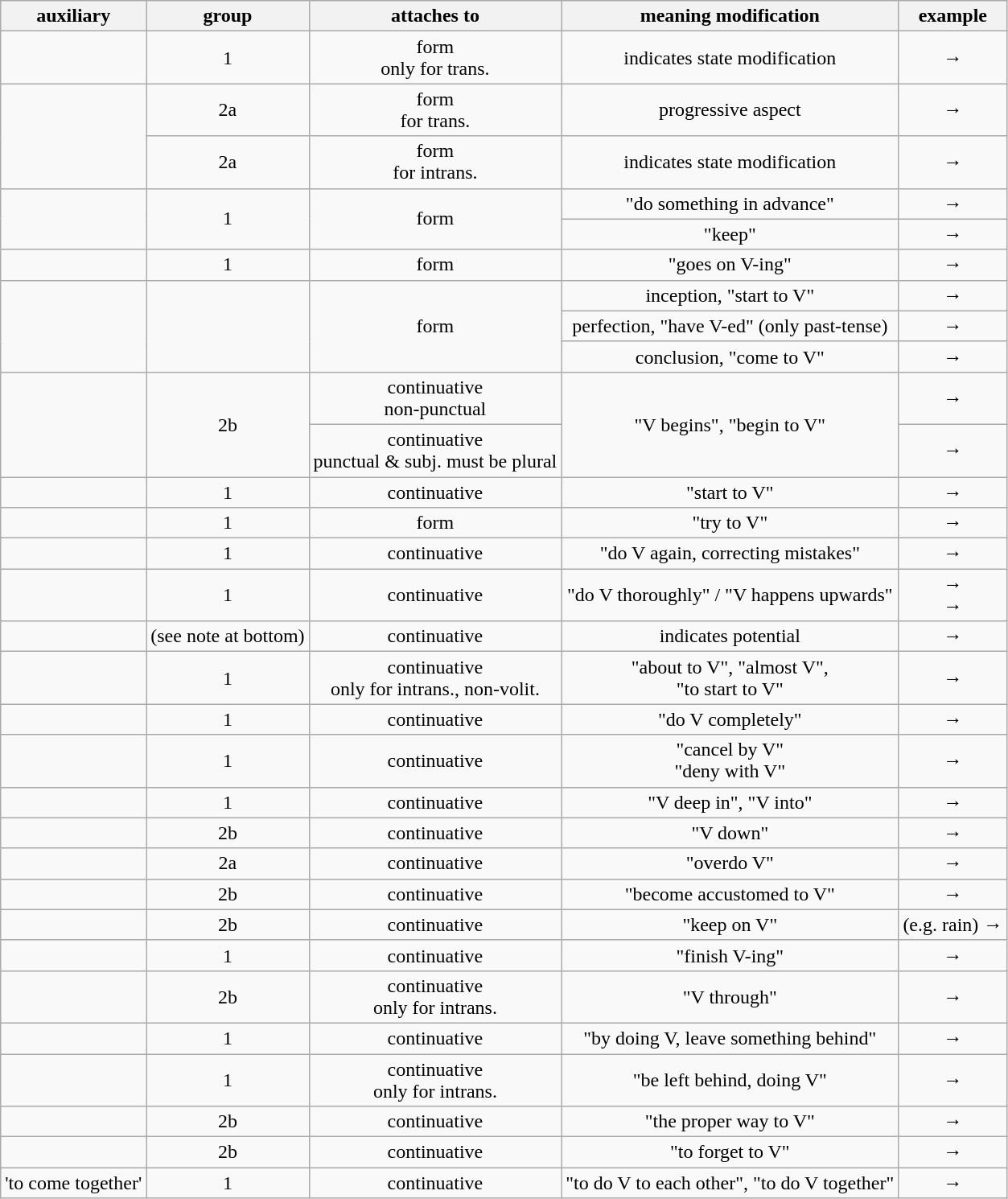<table class="wikitable" style="text-align: center">
<tr>
<th>auxiliary</th>
<th>group</th>
<th>attaches to</th>
<th>meaning modification</th>
<th>example</th>
</tr>
<tr>
<td></td>
<td>1</td>
<td> form<br>only for trans.</td>
<td>indicates state modification</td>
<td> → </td>
</tr>
<tr>
<td rowspan="2"></td>
<td>2a</td>
<td> form<br>for trans.</td>
<td>progressive aspect</td>
<td> → </td>
</tr>
<tr>
<td>2a</td>
<td> form<br>for intrans.</td>
<td>indicates state modification</td>
<td> → </td>
</tr>
<tr>
<td rowspan="2"></td>
<td rowspan="2">1</td>
<td rowspan="2"> form</td>
<td>"do something in advance"</td>
<td> → </td>
</tr>
<tr>
<td>"keep"</td>
<td> → </td>
</tr>
<tr>
<td></td>
<td>1</td>
<td> form</td>
<td>"goes on V-ing"</td>
<td> → </td>
</tr>
<tr>
<td rowspan="3"></td>
<td rowspan="3"></td>
<td rowspan="3"> form</td>
<td>inception, "start to V"</td>
<td> → </td>
</tr>
<tr>
<td>perfection, "have V-ed" (only past-tense)</td>
<td> → </td>
</tr>
<tr>
<td>conclusion, "come to V"</td>
<td> → </td>
</tr>
<tr>
<td rowspan="2"></td>
<td rowspan="2">2b</td>
<td>continuative<br>non-punctual</td>
<td rowspan="2">"V begins", "begin to V"</td>
<td> → </td>
</tr>
<tr>
<td>continuative<br>punctual & subj. must be plural</td>
<td> → </td>
</tr>
<tr>
<td></td>
<td>1</td>
<td>continuative</td>
<td>"start to V"</td>
<td> → </td>
</tr>
<tr>
<td></td>
<td>1</td>
<td> form</td>
<td>"try to V"</td>
<td> → </td>
</tr>
<tr>
<td></td>
<td>1</td>
<td>continuative</td>
<td>"do V again, correcting mistakes"</td>
<td> → </td>
</tr>
<tr>
<td></td>
<td>1</td>
<td>continuative</td>
<td>"do V thoroughly" / "V happens upwards"</td>
<td> → <br> → </td>
</tr>
<tr>
<td></td>
<td>(see note at bottom)</td>
<td>continuative</td>
<td>indicates potential</td>
<td> → </td>
</tr>
<tr>
<td></td>
<td>1</td>
<td>continuative<br>only for intrans., non-volit.</td>
<td>"about to V", "almost V", <br> "to start to V"</td>
<td> → </td>
</tr>
<tr>
<td></td>
<td>1</td>
<td>continuative</td>
<td>"do V completely"</td>
<td> → </td>
</tr>
<tr>
<td></td>
<td>1</td>
<td>continuative</td>
<td>"cancel by V"<br>"deny with V"</td>
<td> → </td>
</tr>
<tr>
<td></td>
<td>1</td>
<td>continuative</td>
<td>"V deep in", "V into"</td>
<td> → </td>
</tr>
<tr>
<td></td>
<td>2b</td>
<td>continuative</td>
<td>"V down"</td>
<td> → </td>
</tr>
<tr>
<td></td>
<td>2a</td>
<td>continuative</td>
<td>"overdo V"</td>
<td> → </td>
</tr>
<tr>
<td></td>
<td>2b</td>
<td>continuative</td>
<td>"become accustomed to V"</td>
<td> → </td>
</tr>
<tr>
<td></td>
<td>2b</td>
<td>continuative</td>
<td>"keep on V"</td>
<td> (e.g. rain) → </td>
</tr>
<tr>
<td></td>
<td>1</td>
<td>continuative</td>
<td>"finish V-ing"</td>
<td> → </td>
</tr>
<tr>
<td></td>
<td>2b</td>
<td>continuative<br>only for intrans.</td>
<td>"V through"</td>
<td> → </td>
</tr>
<tr>
<td></td>
<td>1</td>
<td>continuative</td>
<td>"by doing V, leave something behind"</td>
<td> → </td>
</tr>
<tr>
<td></td>
<td>1</td>
<td>continuative<br>only for intrans.</td>
<td>"be left behind, doing V"</td>
<td> → </td>
</tr>
<tr>
<td></td>
<td>2b</td>
<td>continuative</td>
<td>"the proper way to V"</td>
<td> → </td>
</tr>
<tr>
<td></td>
<td>2b</td>
<td>continuative</td>
<td>"to forget to V"</td>
<td> → </td>
</tr>
<tr>
<td> 'to come together'</td>
<td>1</td>
<td>continuative</td>
<td>"to do V to each other", "to do V together"</td>
<td> → </td>
</tr>
</table>
